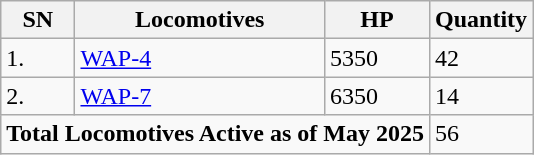<table class="wikitable">
<tr>
<th>SN</th>
<th>Locomotives</th>
<th>HP</th>
<th>Quantity</th>
</tr>
<tr>
<td>1.</td>
<td><a href='#'>WAP-4</a></td>
<td>5350</td>
<td>42</td>
</tr>
<tr>
<td>2.</td>
<td><a href='#'>WAP-7</a></td>
<td>6350</td>
<td>14</td>
</tr>
<tr>
<td colspan="3"><strong>Total Locomotives Active as of May 2025</strong></td>
<td>56</td>
</tr>
</table>
